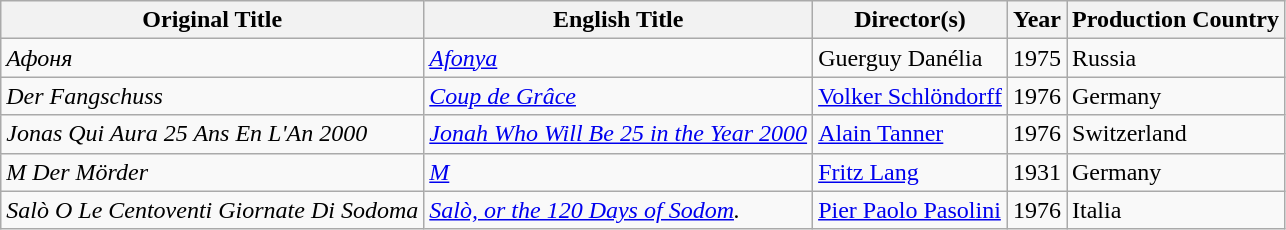<table class="wikitable sortable">
<tr>
<th>Original Title</th>
<th>English Title</th>
<th>Director(s)</th>
<th>Year</th>
<th>Production Country</th>
</tr>
<tr>
<td><em>Афоня</em></td>
<td><em><a href='#'>Afonya</a></em></td>
<td>Guerguy Danélia</td>
<td>1975</td>
<td>Russia</td>
</tr>
<tr>
<td><em>Der Fangschuss</em></td>
<td><em><a href='#'>Coup de Grâce</a></em></td>
<td><a href='#'>Volker Schlöndorff</a></td>
<td>1976</td>
<td>Germany</td>
</tr>
<tr>
<td><em>Jonas Qui Aura 25 Ans En L'An 2000</em></td>
<td><em><a href='#'>Jonah Who Will Be 25 in the Year 2000</a></em></td>
<td><a href='#'>Alain Tanner</a></td>
<td>1976</td>
<td>Switzerland</td>
</tr>
<tr>
<td><em>M Der Mörder</em></td>
<td><em><a href='#'>M</a></em></td>
<td><a href='#'>Fritz Lang</a></td>
<td>1931</td>
<td>Germany</td>
</tr>
<tr>
<td><em>Salò O Le Centoventi Giornate Di Sodoma</em></td>
<td><em><a href='#'>Salò, or the 120 Days of Sodom</a>.</em></td>
<td><a href='#'>Pier Paolo Pasolini</a></td>
<td>1976</td>
<td>Italia</td>
</tr>
</table>
